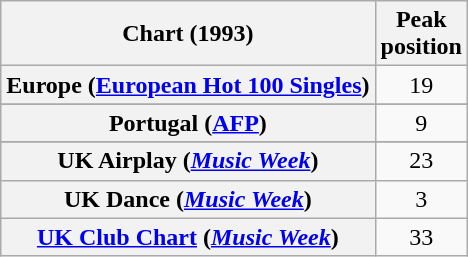<table class="wikitable sortable plainrowheaders" style="text-align:center">
<tr>
<th scope="col">Chart (1993)</th>
<th scope="col">Peak<br>position</th>
</tr>
<tr>
<th scope="row">Europe (<a href='#'>European Hot 100 Singles</a>)</th>
<td>19</td>
</tr>
<tr>
</tr>
<tr>
<th scope="row">Portugal (<a href='#'>AFP</a>)</th>
<td>9</td>
</tr>
<tr>
</tr>
<tr>
<th scope="row">UK Airplay (<em><a href='#'>Music Week</a></em>)</th>
<td>23</td>
</tr>
<tr>
<th scope="row">UK Dance (<em><a href='#'>Music Week</a></em>)</th>
<td>3</td>
</tr>
<tr>
<th scope="row"><a href='#'>UK Club Chart</a> (<em><a href='#'>Music Week</a></em>)</th>
<td>33</td>
</tr>
</table>
